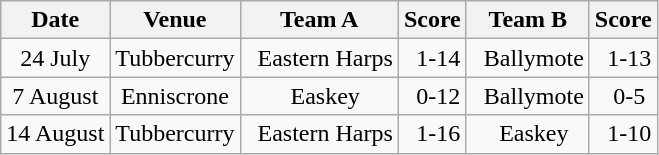<table class="wikitable">
<tr>
<th>Date</th>
<th>Venue</th>
<th>Team A</th>
<th>Score</th>
<th>Team B</th>
<th>Score</th>
</tr>
<tr align="center">
<td>24 July</td>
<td>Tubbercurry</td>
<td>  Eastern Harps</td>
<td>  1-14</td>
<td>  Ballymote</td>
<td>  1-13</td>
</tr>
<tr align="center">
<td>7 August</td>
<td>Enniscrone</td>
<td>  Easkey</td>
<td>  0-12</td>
<td>  Ballymote</td>
<td>  0-5</td>
</tr>
<tr align="center">
<td>14 August</td>
<td>Tubbercurry</td>
<td>  Eastern Harps</td>
<td>  1-16</td>
<td>  Easkey</td>
<td>  1-10</td>
</tr>
</table>
